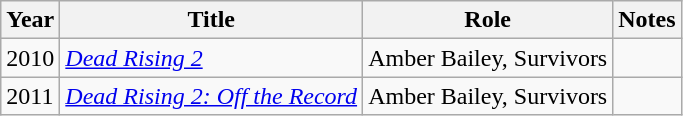<table class="wikitable sortable">
<tr>
<th>Year</th>
<th>Title</th>
<th>Role</th>
<th class="unsortable">Notes</th>
</tr>
<tr>
<td>2010</td>
<td><em><a href='#'>Dead Rising 2</a></em></td>
<td>Amber Bailey, Survivors</td>
<td></td>
</tr>
<tr>
<td>2011</td>
<td><em><a href='#'>Dead Rising 2: Off the Record</a></em></td>
<td>Amber Bailey, Survivors</td>
<td></td>
</tr>
</table>
